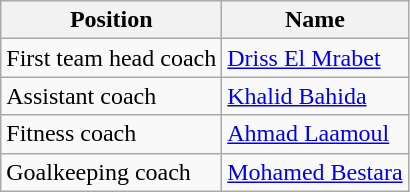<table class="wikitable" style="text-align:center">
<tr>
<th>Position</th>
<th>Name</th>
</tr>
<tr>
<td style="text-align:left;">First team head coach</td>
<td style="text-align:left;"> <a href='#'>Driss El Mrabet</a></td>
</tr>
<tr>
<td style="text-align:left;">Assistant coach</td>
<td style="text-align:left;"> <a href='#'>Khalid Bahida</a></td>
</tr>
<tr>
<td style="text-align:left;">Fitness coach</td>
<td style="text-align:left;"> <a href='#'>Ahmad Laamoul</a></td>
</tr>
<tr>
<td style="text-align:left;">Goalkeeping coach</td>
<td style="text-align:left;"> <a href='#'>Mohamed Bestara</a></td>
</tr>
</table>
